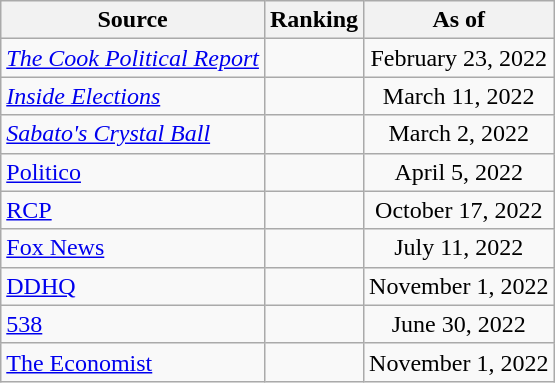<table class="wikitable" style="text-align:center">
<tr>
<th>Source</th>
<th>Ranking</th>
<th>As of</th>
</tr>
<tr>
<td align=left><em><a href='#'>The Cook Political Report</a></em></td>
<td></td>
<td>February 23, 2022</td>
</tr>
<tr>
<td align=left><em><a href='#'>Inside Elections</a></em></td>
<td></td>
<td>March 11, 2022</td>
</tr>
<tr>
<td align=left><em><a href='#'>Sabato's Crystal Ball</a></em></td>
<td></td>
<td>March 2, 2022</td>
</tr>
<tr>
<td style="text-align:left;"><a href='#'>Politico</a></td>
<td></td>
<td>April 5, 2022</td>
</tr>
<tr>
<td style="text-align:left;"><a href='#'>RCP</a></td>
<td></td>
<td>October 17, 2022</td>
</tr>
<tr>
<td align=left><a href='#'>Fox News</a></td>
<td></td>
<td>July 11, 2022</td>
</tr>
<tr>
<td align="left"><a href='#'>DDHQ</a></td>
<td></td>
<td>November 1, 2022</td>
</tr>
<tr>
<td style="text-align:left;"><a href='#'>538</a></td>
<td></td>
<td>June 30, 2022</td>
</tr>
<tr>
<td align="left"><a href='#'>The Economist</a></td>
<td></td>
<td>November 1, 2022</td>
</tr>
</table>
